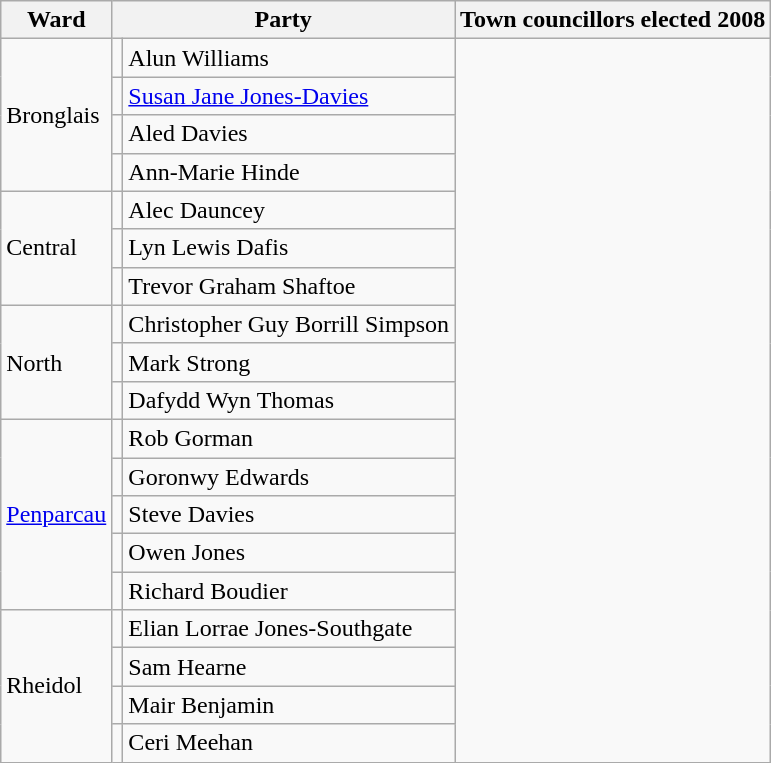<table class="wikitable">
<tr>
<th>Ward</th>
<th colspan=2>Party</th>
<th>Town councillors elected 2008</th>
</tr>
<tr>
<td rowspan="4">Bronglais</td>
<td></td>
<td>Alun Williams</td>
</tr>
<tr>
<td></td>
<td><a href='#'>Susan Jane Jones-Davies</a></td>
</tr>
<tr>
<td></td>
<td>Aled Davies</td>
</tr>
<tr>
<td></td>
<td>Ann-Marie Hinde</td>
</tr>
<tr>
<td rowspan="3">Central</td>
<td></td>
<td>Alec Dauncey</td>
</tr>
<tr>
<td></td>
<td>Lyn Lewis Dafis</td>
</tr>
<tr>
<td></td>
<td>Trevor Graham Shaftoe</td>
</tr>
<tr>
<td rowspan="3">North</td>
<td></td>
<td>Christopher Guy Borrill Simpson</td>
</tr>
<tr>
<td></td>
<td>Mark Strong</td>
</tr>
<tr>
<td></td>
<td>Dafydd Wyn Thomas</td>
</tr>
<tr>
<td rowspan="5"><a href='#'>Penparcau</a></td>
<td></td>
<td>Rob Gorman</td>
</tr>
<tr>
<td></td>
<td>Goronwy Edwards</td>
</tr>
<tr>
<td></td>
<td>Steve Davies</td>
</tr>
<tr>
<td></td>
<td>Owen Jones</td>
</tr>
<tr>
<td></td>
<td>Richard Boudier</td>
</tr>
<tr>
<td rowspan="4">Rheidol</td>
<td></td>
<td>Elian Lorrae Jones-Southgate</td>
</tr>
<tr>
<td></td>
<td>Sam Hearne</td>
</tr>
<tr>
<td></td>
<td>Mair Benjamin</td>
</tr>
<tr>
<td></td>
<td>Ceri Meehan</td>
</tr>
</table>
